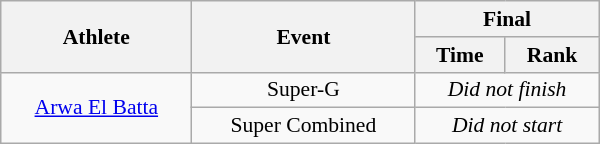<table class="wikitable" style="font-size:90%; text-align:center; width:400px">
<tr>
<th rowspan="2">Athlete</th>
<th rowspan="2">Event</th>
<th colspan="2">Final</th>
</tr>
<tr>
<th>Time</th>
<th>Rank</th>
</tr>
<tr>
<td rowspan=2><a href='#'>Arwa El Batta</a></td>
<td>Super-G</td>
<td colspan=2><em>Did not finish</em></td>
</tr>
<tr>
<td>Super Combined</td>
<td colspan=2><em>Did not start</em></td>
</tr>
</table>
